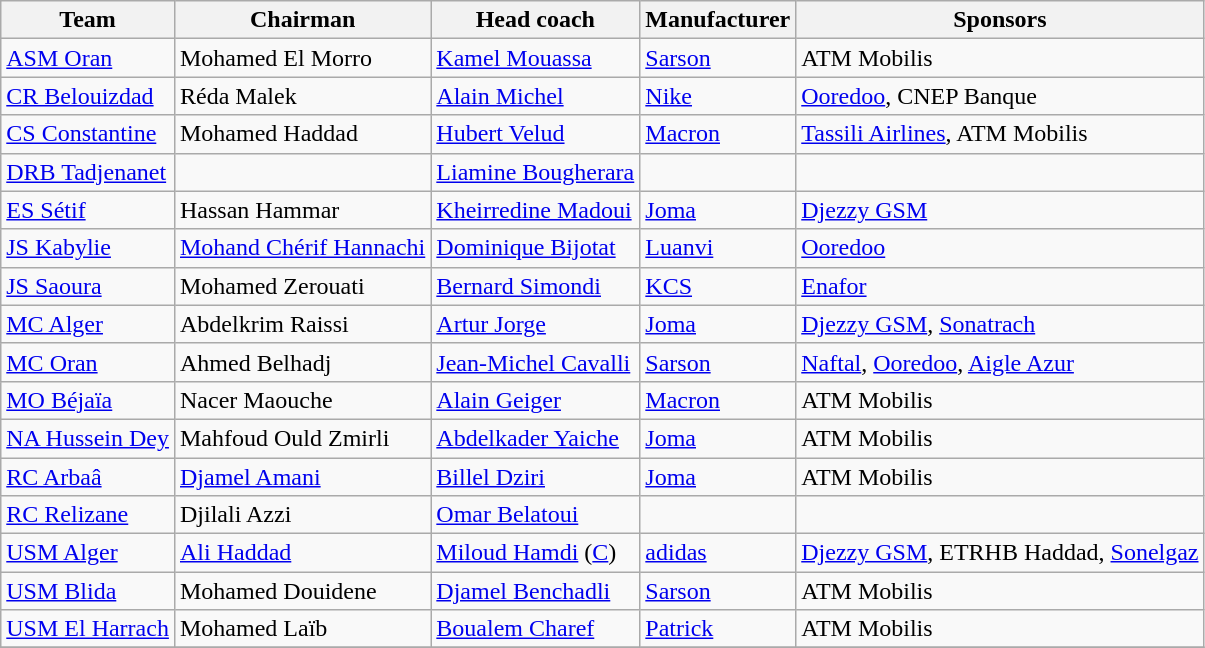<table class="wikitable sortable" style="text-align: left;">
<tr>
<th>Team</th>
<th>Chairman</th>
<th>Head coach</th>
<th>Manufacturer</th>
<th>Sponsors</th>
</tr>
<tr>
<td><a href='#'>ASM Oran</a></td>
<td> Mohamed El Morro</td>
<td> <a href='#'>Kamel Mouassa</a></td>
<td><a href='#'>Sarson</a></td>
<td>ATM Mobilis</td>
</tr>
<tr>
<td><a href='#'>CR Belouizdad</a></td>
<td> Réda Malek</td>
<td> <a href='#'>Alain Michel</a></td>
<td><a href='#'>Nike</a></td>
<td><a href='#'>Ooredoo</a>, CNEP Banque</td>
</tr>
<tr>
<td><a href='#'>CS Constantine</a></td>
<td> Mohamed Haddad</td>
<td> <a href='#'>Hubert Velud</a></td>
<td><a href='#'>Macron</a></td>
<td><a href='#'>Tassili Airlines</a>, ATM Mobilis</td>
</tr>
<tr>
<td><a href='#'>DRB Tadjenanet</a></td>
<td></td>
<td> <a href='#'>Liamine Bougherara</a></td>
<td></td>
<td></td>
</tr>
<tr>
<td><a href='#'>ES Sétif</a></td>
<td> Hassan Hammar</td>
<td> <a href='#'>Kheirredine Madoui</a></td>
<td><a href='#'>Joma</a></td>
<td><a href='#'>Djezzy GSM</a></td>
</tr>
<tr>
<td><a href='#'>JS Kabylie</a></td>
<td> <a href='#'>Mohand Chérif Hannachi</a></td>
<td> <a href='#'>Dominique Bijotat</a></td>
<td><a href='#'>Luanvi</a></td>
<td><a href='#'>Ooredoo</a></td>
</tr>
<tr>
<td><a href='#'>JS Saoura</a></td>
<td> Mohamed Zerouati</td>
<td> <a href='#'>Bernard Simondi</a></td>
<td><a href='#'>KCS</a></td>
<td><a href='#'>Enafor</a></td>
</tr>
<tr>
<td><a href='#'>MC Alger</a></td>
<td> Abdelkrim Raissi</td>
<td> <a href='#'>Artur Jorge</a></td>
<td><a href='#'>Joma</a></td>
<td><a href='#'>Djezzy GSM</a>, <a href='#'>Sonatrach</a></td>
</tr>
<tr>
<td><a href='#'>MC Oran</a></td>
<td> Ahmed Belhadj</td>
<td> <a href='#'>Jean-Michel Cavalli</a></td>
<td><a href='#'>Sarson</a></td>
<td><a href='#'>Naftal</a>, <a href='#'>Ooredoo</a>, <a href='#'>Aigle Azur</a></td>
</tr>
<tr>
<td><a href='#'>MO Béjaïa</a></td>
<td> Nacer Maouche</td>
<td> <a href='#'>Alain Geiger</a></td>
<td><a href='#'>Macron</a></td>
<td>ATM Mobilis</td>
</tr>
<tr>
<td><a href='#'>NA Hussein Dey</a></td>
<td> Mahfoud Ould Zmirli</td>
<td> <a href='#'>Abdelkader Yaiche</a></td>
<td><a href='#'>Joma</a></td>
<td>ATM Mobilis</td>
</tr>
<tr>
<td><a href='#'>RC Arbaâ</a></td>
<td> <a href='#'>Djamel Amani</a></td>
<td> <a href='#'>Billel Dziri</a></td>
<td><a href='#'>Joma</a></td>
<td>ATM Mobilis</td>
</tr>
<tr>
<td><a href='#'>RC Relizane</a></td>
<td> Djilali Azzi</td>
<td> <a href='#'>Omar Belatoui</a></td>
<td></td>
<td></td>
</tr>
<tr>
<td><a href='#'>USM Alger</a></td>
<td> <a href='#'>Ali Haddad</a></td>
<td> <a href='#'>Miloud Hamdi</a> (<a href='#'>C</a>)</td>
<td><a href='#'>adidas</a></td>
<td><a href='#'>Djezzy GSM</a>, ETRHB Haddad, <a href='#'>Sonelgaz</a></td>
</tr>
<tr>
<td><a href='#'>USM Blida</a></td>
<td> Mohamed Douidene</td>
<td> <a href='#'>Djamel Benchadli</a></td>
<td><a href='#'>Sarson</a></td>
<td>ATM Mobilis</td>
</tr>
<tr>
<td><a href='#'>USM El Harrach</a></td>
<td> Mohamed Laïb</td>
<td> <a href='#'>Boualem Charef</a></td>
<td><a href='#'>Patrick</a></td>
<td>ATM Mobilis</td>
</tr>
<tr>
</tr>
</table>
